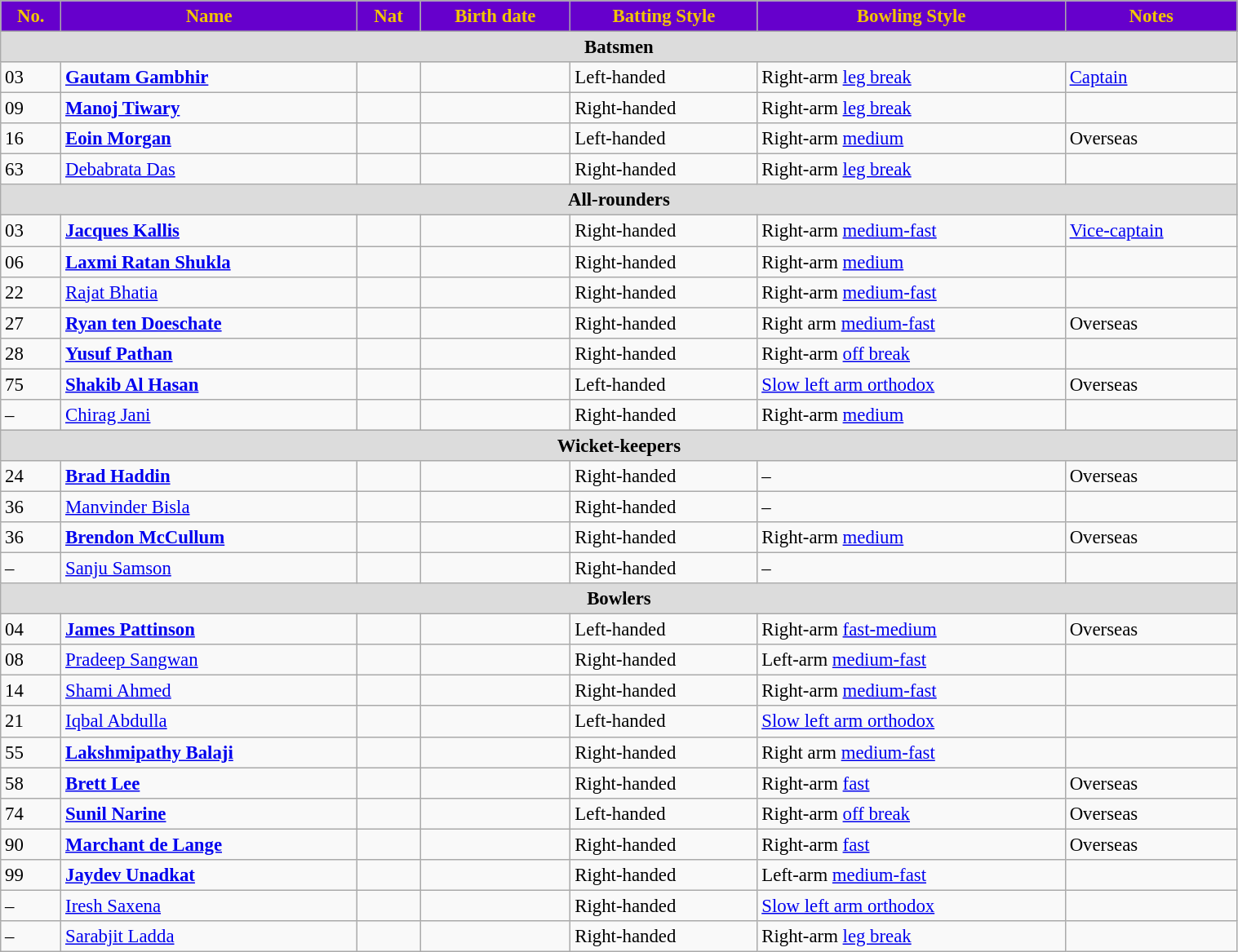<table class="wikitable" style="font-size:95%;" width="80%">
<tr>
<th style="background: #6600CC; color:#f1c500" align=right>No.</th>
<th style="background: #6600CC; color:#f1c500" align=right>Name</th>
<th style="background: #6600CC; color:#f1c500" align=right>Nat</th>
<th style="background: #6600CC; color:#f1c500" align=right>Birth date</th>
<th style="background: #6600CC; color:#f1c500" align=right>Batting Style</th>
<th style="background: #6600CC; color:#f1c500" align=right>Bowling Style</th>
<th style="background: #6600CC; color:#f1c500" align=right>Notes</th>
</tr>
<tr>
<th colspan="7" style="background: #DCDCDC" align=right>Batsmen</th>
</tr>
<tr>
<td>03</td>
<td><strong><a href='#'>Gautam Gambhir</a></strong></td>
<td style="text-align:center"></td>
<td></td>
<td>Left-handed</td>
<td>Right-arm <a href='#'>leg break</a></td>
<td><a href='#'>Captain</a></td>
</tr>
<tr>
<td>09</td>
<td><strong><a href='#'>Manoj Tiwary</a></strong></td>
<td style="text-align:center"></td>
<td></td>
<td>Right-handed</td>
<td>Right-arm <a href='#'>leg break</a></td>
<td></td>
</tr>
<tr>
<td>16</td>
<td><strong><a href='#'>Eoin Morgan</a></strong></td>
<td style="text-align:center"></td>
<td></td>
<td>Left-handed</td>
<td>Right-arm <a href='#'>medium</a></td>
<td>Overseas</td>
</tr>
<tr>
<td>63</td>
<td><a href='#'>Debabrata Das</a></td>
<td style="text-align:center"></td>
<td></td>
<td>Right-handed</td>
<td>Right-arm <a href='#'>leg break</a></td>
<td></td>
</tr>
<tr>
<th colspan="7" style="background: #DCDCDC" align=right>All-rounders</th>
</tr>
<tr>
<td>03</td>
<td><strong><a href='#'>Jacques Kallis</a></strong></td>
<td style="text-align:center"></td>
<td></td>
<td>Right-handed</td>
<td>Right-arm <a href='#'>medium-fast</a></td>
<td><a href='#'>Vice-captain</a></td>
</tr>
<tr>
<td>06</td>
<td><strong><a href='#'>Laxmi Ratan Shukla</a></strong></td>
<td style="text-align:center"></td>
<td></td>
<td>Right-handed</td>
<td>Right-arm <a href='#'>medium</a></td>
<td></td>
</tr>
<tr>
<td>22</td>
<td><a href='#'>Rajat Bhatia</a></td>
<td style="text-align:center"></td>
<td></td>
<td>Right-handed</td>
<td>Right-arm <a href='#'>medium-fast</a></td>
<td></td>
</tr>
<tr>
<td>27</td>
<td><strong><a href='#'>Ryan ten Doeschate</a></strong></td>
<td style="text-align:center"></td>
<td></td>
<td>Right-handed</td>
<td>Right arm <a href='#'>medium-fast</a></td>
<td>Overseas</td>
</tr>
<tr>
<td>28</td>
<td><strong><a href='#'>Yusuf Pathan</a></strong></td>
<td style="text-align:center"></td>
<td></td>
<td>Right-handed</td>
<td>Right-arm <a href='#'>off break</a></td>
<td></td>
</tr>
<tr>
<td>75</td>
<td><strong><a href='#'>Shakib Al Hasan</a></strong></td>
<td style="text-align:center"></td>
<td></td>
<td>Left-handed</td>
<td><a href='#'>Slow left arm orthodox</a></td>
<td>Overseas</td>
</tr>
<tr>
<td>–</td>
<td><a href='#'>Chirag Jani</a></td>
<td style="text-align:center"></td>
<td></td>
<td>Right-handed</td>
<td>Right-arm <a href='#'>medium</a></td>
<td></td>
</tr>
<tr>
<th colspan="7" style="background: #DCDCDC" align=right>Wicket-keepers</th>
</tr>
<tr>
<td>24</td>
<td><strong><a href='#'>Brad Haddin</a></strong></td>
<td style="text-align:center"></td>
<td></td>
<td>Right-handed</td>
<td>–</td>
<td>Overseas</td>
</tr>
<tr>
<td>36</td>
<td><a href='#'>Manvinder Bisla</a></td>
<td style="text-align:center"></td>
<td></td>
<td>Right-handed</td>
<td>–</td>
<td></td>
</tr>
<tr>
<td>36</td>
<td><strong><a href='#'>Brendon McCullum</a></strong></td>
<td style="text-align:center"></td>
<td></td>
<td>Right-handed</td>
<td>Right-arm <a href='#'>medium</a></td>
<td>Overseas</td>
</tr>
<tr>
<td>–</td>
<td><a href='#'>Sanju Samson</a></td>
<td style="text-align:center"></td>
<td></td>
<td>Right-handed</td>
<td>–</td>
<td></td>
</tr>
<tr>
<th colspan="7" style="background: #DCDCDC" align=right>Bowlers</th>
</tr>
<tr>
<td>04</td>
<td><strong><a href='#'>James Pattinson</a></strong></td>
<td style="text-align:center"></td>
<td></td>
<td>Left-handed</td>
<td>Right-arm <a href='#'>fast-medium</a></td>
<td>Overseas</td>
</tr>
<tr>
<td>08</td>
<td><a href='#'>Pradeep Sangwan</a></td>
<td style="text-align:center"></td>
<td></td>
<td>Right-handed</td>
<td>Left-arm <a href='#'>medium-fast</a></td>
<td></td>
</tr>
<tr>
<td>14</td>
<td><a href='#'>Shami Ahmed</a></td>
<td style="text-align:center"></td>
<td></td>
<td>Right-handed</td>
<td>Right-arm <a href='#'>medium-fast</a></td>
<td></td>
</tr>
<tr>
<td>21</td>
<td><a href='#'>Iqbal Abdulla</a></td>
<td style="text-align:center"></td>
<td></td>
<td>Left-handed</td>
<td><a href='#'>Slow left arm orthodox</a></td>
<td></td>
</tr>
<tr>
<td>55</td>
<td><strong><a href='#'>Lakshmipathy Balaji</a></strong></td>
<td style="text-align:center"></td>
<td></td>
<td>Right-handed</td>
<td>Right arm <a href='#'>medium-fast</a></td>
<td></td>
</tr>
<tr>
<td>58</td>
<td><strong><a href='#'>Brett Lee</a></strong></td>
<td style="text-align:center"></td>
<td></td>
<td>Right-handed</td>
<td>Right-arm <a href='#'>fast</a></td>
<td>Overseas</td>
</tr>
<tr>
<td>74</td>
<td><strong><a href='#'>Sunil Narine</a></strong></td>
<td style="text-align:center"></td>
<td></td>
<td>Left-handed</td>
<td>Right-arm <a href='#'>off break</a></td>
<td>Overseas</td>
</tr>
<tr>
<td>90</td>
<td><strong><a href='#'>Marchant de Lange</a></strong></td>
<td style="text-align:center"></td>
<td></td>
<td>Right-handed</td>
<td>Right-arm <a href='#'>fast</a></td>
<td>Overseas</td>
</tr>
<tr>
<td>99</td>
<td><strong><a href='#'>Jaydev Unadkat</a></strong></td>
<td style="text-align:center"></td>
<td></td>
<td>Right-handed</td>
<td>Left-arm <a href='#'>medium-fast</a></td>
<td></td>
</tr>
<tr>
<td>–</td>
<td><a href='#'>Iresh Saxena</a></td>
<td style="text-align:center"></td>
<td></td>
<td>Right-handed</td>
<td><a href='#'>Slow left arm orthodox</a></td>
<td></td>
</tr>
<tr>
<td>–</td>
<td><a href='#'>Sarabjit Ladda</a></td>
<td style="text-align:center"></td>
<td></td>
<td>Right-handed</td>
<td>Right-arm <a href='#'>leg break</a></td>
<td></td>
</tr>
</table>
